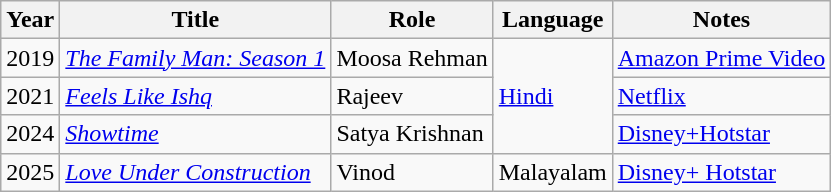<table class="wikitable sortable">
<tr>
<th>Year</th>
<th>Title</th>
<th>Role</th>
<th>Language</th>
<th class="unsortable">Notes</th>
</tr>
<tr>
<td rowspan=1>2019</td>
<td><em><a href='#'>The Family Man: Season 1</a></em></td>
<td>Moosa Rehman</td>
<td rowspan=3><a href='#'>Hindi</a></td>
<td><a href='#'>Amazon Prime Video</a></td>
</tr>
<tr>
<td>2021</td>
<td><em><a href='#'>Feels Like Ishq</a></em></td>
<td>Rajeev</td>
<td><a href='#'>Netflix</a></td>
</tr>
<tr>
<td>2024</td>
<td><em><a href='#'>Showtime</a></em></td>
<td>Satya Krishnan</td>
<td><a href='#'>Disney+Hotstar</a></td>
</tr>
<tr>
<td>2025</td>
<td><em><a href='#'>Love Under Construction</a></em></td>
<td>Vinod</td>
<td>Malayalam</td>
<td><a href='#'>Disney+ Hotstar</a></td>
</tr>
</table>
